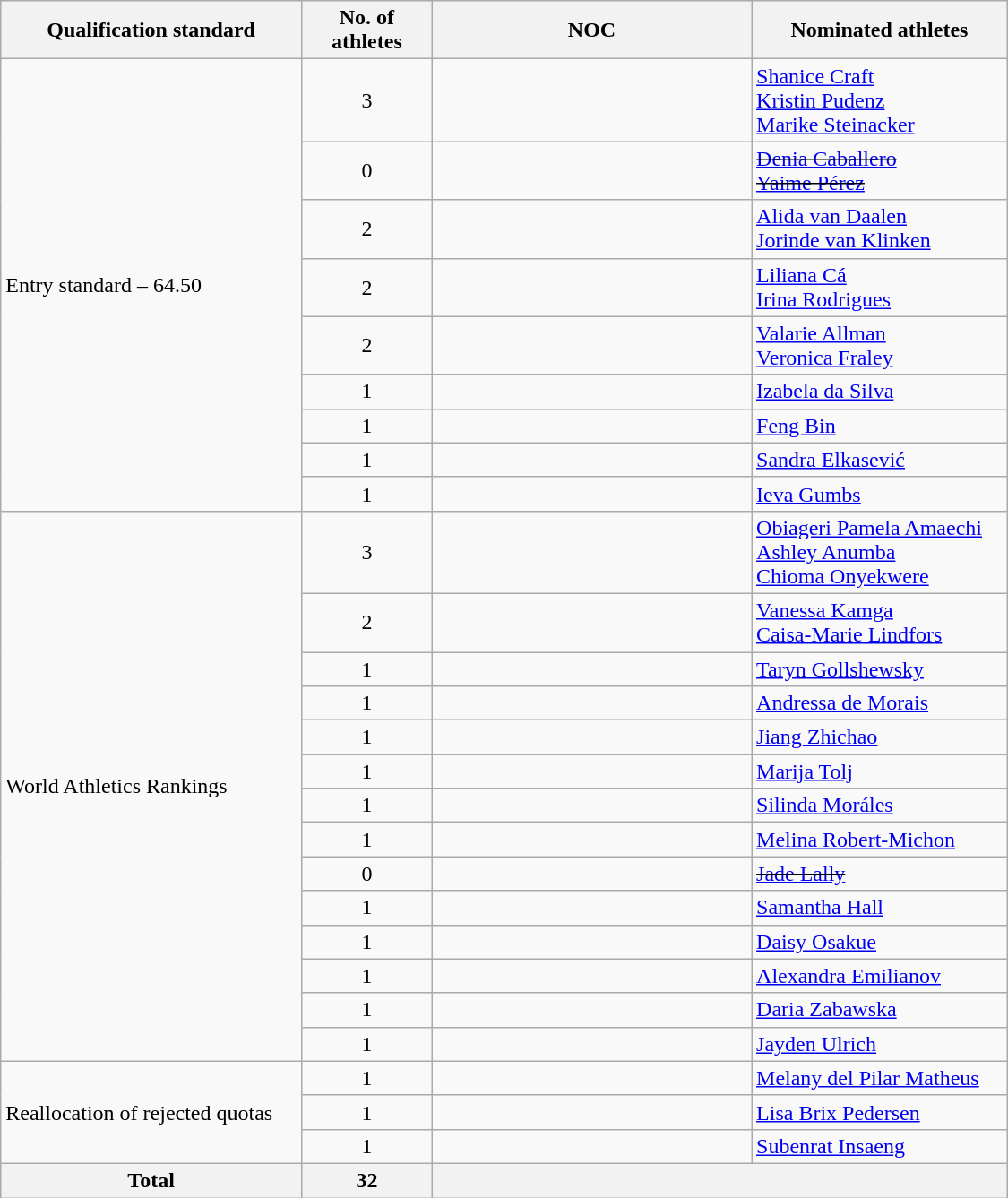<table class="wikitable sortable" style="text-align:left; width:750px;">
<tr>
<th>Qualification standard</th>
<th width=90>No. of athletes</th>
<th width=230>NOC</th>
<th>Nominated athletes</th>
</tr>
<tr>
<td rowspan=9>Entry standard – 64.50</td>
<td align=center>3</td>
<td></td>
<td><a href='#'>Shanice Craft</a><br><a href='#'>Kristin Pudenz</a><br><a href='#'>Marike Steinacker</a></td>
</tr>
<tr>
<td align=center>0</td>
<td><s></s></td>
<td><s><a href='#'>Denia Caballero</a></s><br><s><a href='#'>Yaime Pérez</a></s></td>
</tr>
<tr>
<td align=center>2</td>
<td></td>
<td><a href='#'>Alida van Daalen</a><br><a href='#'>Jorinde van Klinken</a></td>
</tr>
<tr>
<td align=center>2</td>
<td></td>
<td><a href='#'>Liliana Cá</a><br><a href='#'>Irina Rodrigues</a></td>
</tr>
<tr>
<td align=center>2</td>
<td></td>
<td><a href='#'>Valarie Allman</a><br><a href='#'>Veronica Fraley</a></td>
</tr>
<tr>
<td align=center>1</td>
<td></td>
<td><a href='#'>Izabela da Silva</a></td>
</tr>
<tr>
<td align=center>1</td>
<td></td>
<td><a href='#'>Feng Bin</a></td>
</tr>
<tr>
<td align=center>1</td>
<td></td>
<td><a href='#'>Sandra Elkasević</a></td>
</tr>
<tr>
<td align=center>1</td>
<td></td>
<td><a href='#'>Ieva Gumbs</a></td>
</tr>
<tr>
<td rowspan=14>World Athletics Rankings</td>
<td align=center>3</td>
<td></td>
<td><a href='#'>Obiageri Pamela Amaechi</a><br><a href='#'>Ashley Anumba</a><br><a href='#'>Chioma Onyekwere</a></td>
</tr>
<tr>
<td align=center>2</td>
<td></td>
<td><a href='#'>Vanessa Kamga</a><br><a href='#'>Caisa-Marie Lindfors</a></td>
</tr>
<tr>
<td align=center>1</td>
<td></td>
<td><a href='#'>Taryn Gollshewsky</a></td>
</tr>
<tr>
<td align=center>1</td>
<td></td>
<td><a href='#'>Andressa de Morais</a></td>
</tr>
<tr>
<td align=center>1</td>
<td></td>
<td><a href='#'>Jiang Zhichao</a></td>
</tr>
<tr>
<td align=center>1</td>
<td></td>
<td><a href='#'>Marija Tolj</a></td>
</tr>
<tr>
<td align=center>1</td>
<td></td>
<td><a href='#'>Silinda Moráles</a></td>
</tr>
<tr>
<td align=center>1</td>
<td></td>
<td><a href='#'>Melina Robert-Michon</a></td>
</tr>
<tr>
<td align=center>0</td>
<td><s></s></td>
<td><s><a href='#'>Jade Lally</a></s></td>
</tr>
<tr>
<td align=center>1</td>
<td></td>
<td><a href='#'>Samantha Hall</a></td>
</tr>
<tr>
<td align=center>1</td>
<td></td>
<td><a href='#'>Daisy Osakue</a></td>
</tr>
<tr>
<td align=center>1</td>
<td></td>
<td><a href='#'>Alexandra Emilianov</a></td>
</tr>
<tr>
<td align=center>1</td>
<td></td>
<td><a href='#'>Daria Zabawska</a></td>
</tr>
<tr>
<td align=center>1</td>
<td></td>
<td><a href='#'>Jayden Ulrich</a></td>
</tr>
<tr>
<td rowspan=3>Reallocation of rejected quotas</td>
<td align=center>1</td>
<td></td>
<td><a href='#'>Melany del Pilar Matheus</a></td>
</tr>
<tr>
<td align=center>1</td>
<td></td>
<td><a href='#'>Lisa Brix Pedersen</a></td>
</tr>
<tr>
<td align=center>1</td>
<td></td>
<td><a href='#'>Subenrat Insaeng</a></td>
</tr>
<tr>
<th>Total</th>
<th>32</th>
<th colspan=2></th>
</tr>
</table>
